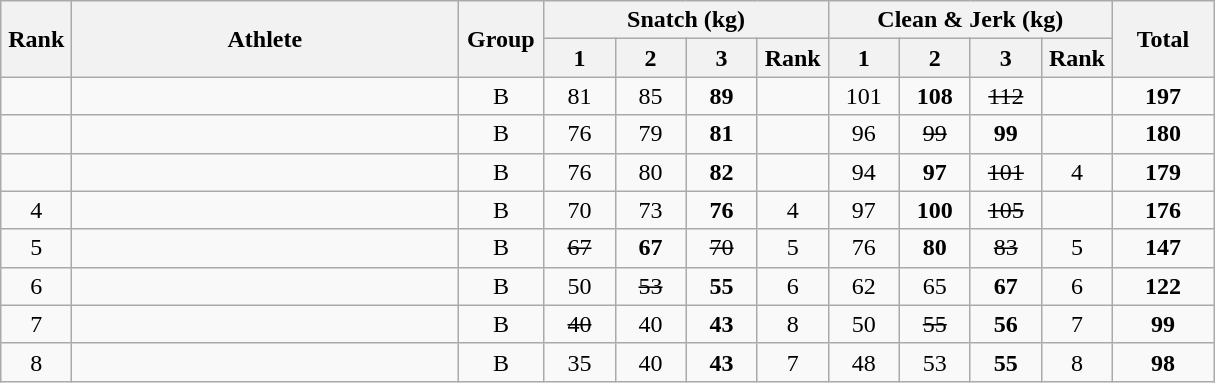<table class = "wikitable" style="text-align:center;">
<tr>
<th rowspan=2 width=40>Rank</th>
<th rowspan=2 width=250>Athlete</th>
<th rowspan=2 width=50>Group</th>
<th colspan=4>Snatch (kg)</th>
<th colspan=4>Clean & Jerk (kg)</th>
<th rowspan=2 width=60>Total</th>
</tr>
<tr>
<th width=40>1</th>
<th width=40>2</th>
<th width=40>3</th>
<th width=40>Rank</th>
<th width=40>1</th>
<th width=40>2</th>
<th width=40>3</th>
<th width=40>Rank</th>
</tr>
<tr>
<td></td>
<td align=left></td>
<td>B</td>
<td>81</td>
<td>85</td>
<td><strong>89</strong></td>
<td></td>
<td>101</td>
<td><strong>108</strong></td>
<td><s>112</s></td>
<td></td>
<td><strong>197</strong></td>
</tr>
<tr>
<td></td>
<td align=left></td>
<td>B</td>
<td>76</td>
<td>79</td>
<td><strong>81</strong></td>
<td></td>
<td>96</td>
<td><s>99</s></td>
<td><strong>99</strong></td>
<td></td>
<td><strong>180</strong></td>
</tr>
<tr>
<td></td>
<td align=left></td>
<td>B</td>
<td>76</td>
<td>80</td>
<td><strong>82</strong></td>
<td></td>
<td>94</td>
<td><strong>97</strong></td>
<td><s>101</s></td>
<td>4</td>
<td><strong>179</strong></td>
</tr>
<tr>
<td>4</td>
<td align=left></td>
<td>B</td>
<td>70</td>
<td>73</td>
<td><strong>76</strong></td>
<td>4</td>
<td>97</td>
<td><strong>100</strong></td>
<td><s>105</s></td>
<td></td>
<td><strong>176</strong></td>
</tr>
<tr>
<td>5</td>
<td align=left></td>
<td>B</td>
<td><s>67</s></td>
<td><strong>67</strong></td>
<td><s>70</s></td>
<td>5</td>
<td>76</td>
<td><strong>80</strong></td>
<td><s>83</s></td>
<td>5</td>
<td><strong>147</strong></td>
</tr>
<tr>
<td>6</td>
<td align=left></td>
<td>B</td>
<td>50</td>
<td><s>53</s></td>
<td><strong>55</strong></td>
<td>6</td>
<td>62</td>
<td>65</td>
<td><strong>67</strong></td>
<td>6</td>
<td><strong>122</strong></td>
</tr>
<tr>
<td>7</td>
<td align=left></td>
<td>B</td>
<td><s>40</s></td>
<td>40</td>
<td><strong>43</strong></td>
<td>8</td>
<td>50</td>
<td><s>55</s></td>
<td><strong>56</strong></td>
<td>7</td>
<td><strong>99</strong></td>
</tr>
<tr>
<td>8</td>
<td align=left></td>
<td>B</td>
<td>35</td>
<td>40</td>
<td><strong>43</strong></td>
<td>7</td>
<td>48</td>
<td>53</td>
<td><strong>55</strong></td>
<td>8</td>
<td><strong>98</strong></td>
</tr>
</table>
